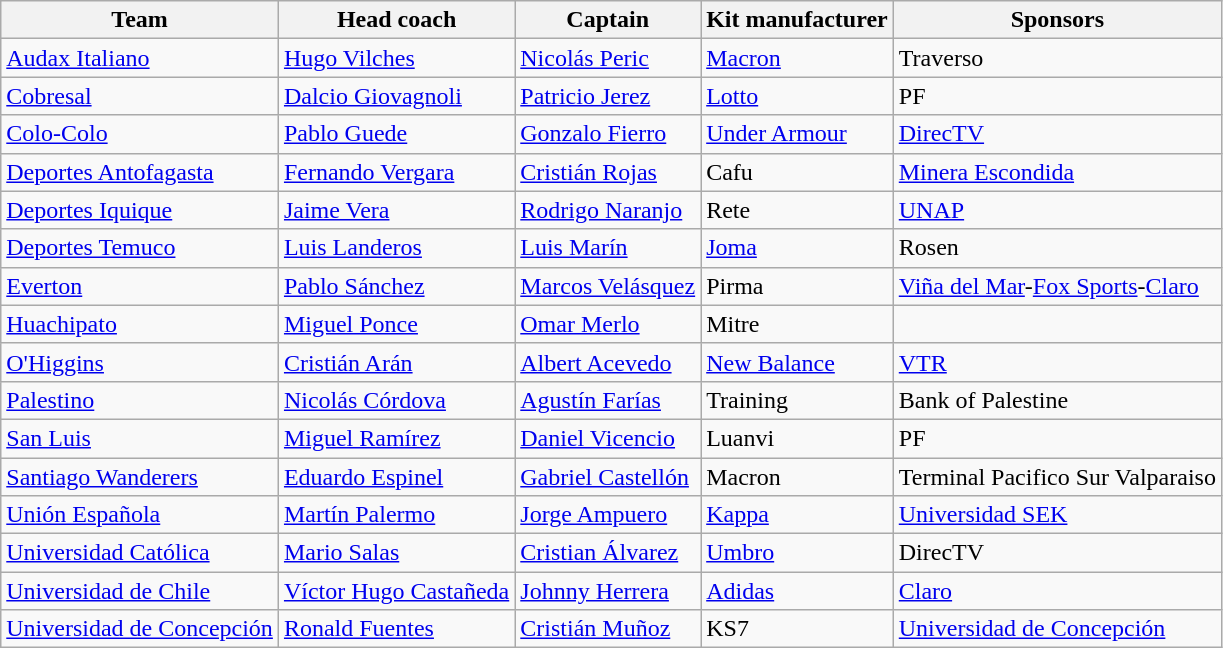<table class="wikitable sortable">
<tr>
<th>Team</th>
<th>Head coach</th>
<th>Captain</th>
<th>Kit manufacturer</th>
<th>Sponsors</th>
</tr>
<tr>
<td><a href='#'>Audax Italiano</a></td>
<td> <a href='#'>Hugo Vilches</a></td>
<td> <a href='#'>Nicolás Peric</a></td>
<td><a href='#'>Macron</a></td>
<td>Traverso</td>
</tr>
<tr>
<td><a href='#'>Cobresal</a></td>
<td> <a href='#'>Dalcio Giovagnoli</a></td>
<td> <a href='#'>Patricio Jerez</a></td>
<td><a href='#'>Lotto</a></td>
<td>PF</td>
</tr>
<tr>
<td><a href='#'>Colo-Colo</a></td>
<td> <a href='#'>Pablo Guede</a></td>
<td> <a href='#'>Gonzalo Fierro</a></td>
<td><a href='#'>Under Armour</a></td>
<td><a href='#'>DirecTV</a></td>
</tr>
<tr>
<td><a href='#'>Deportes Antofagasta</a></td>
<td> <a href='#'>Fernando Vergara</a></td>
<td> <a href='#'>Cristián Rojas</a></td>
<td>Cafu</td>
<td><a href='#'>Minera Escondida</a></td>
</tr>
<tr>
<td><a href='#'>Deportes Iquique</a></td>
<td> <a href='#'>Jaime Vera</a></td>
<td> <a href='#'>Rodrigo Naranjo</a></td>
<td>Rete</td>
<td><a href='#'>UNAP</a></td>
</tr>
<tr>
<td><a href='#'>Deportes Temuco</a></td>
<td> <a href='#'>Luis Landeros</a></td>
<td> <a href='#'>Luis Marín</a></td>
<td><a href='#'>Joma</a></td>
<td>Rosen</td>
</tr>
<tr>
<td><a href='#'>Everton</a></td>
<td> <a href='#'>Pablo Sánchez</a></td>
<td> <a href='#'>Marcos Velásquez</a></td>
<td>Pirma</td>
<td><a href='#'>Viña del Mar</a>-<a href='#'>Fox Sports</a>-<a href='#'>Claro</a></td>
</tr>
<tr>
<td><a href='#'>Huachipato</a></td>
<td> <a href='#'>Miguel Ponce</a></td>
<td> <a href='#'>Omar Merlo</a></td>
<td>Mitre</td>
<td></td>
</tr>
<tr>
<td><a href='#'>O'Higgins</a></td>
<td> <a href='#'>Cristián Arán</a></td>
<td> <a href='#'>Albert Acevedo</a></td>
<td><a href='#'>New Balance</a></td>
<td><a href='#'>VTR</a></td>
</tr>
<tr>
<td><a href='#'>Palestino</a></td>
<td> <a href='#'>Nicolás Córdova</a></td>
<td> <a href='#'>Agustín Farías</a></td>
<td>Training</td>
<td>Bank of Palestine</td>
</tr>
<tr>
<td><a href='#'>San Luis</a></td>
<td> <a href='#'>Miguel Ramírez</a></td>
<td> <a href='#'>Daniel Vicencio</a></td>
<td>Luanvi</td>
<td>PF</td>
</tr>
<tr>
<td><a href='#'>Santiago Wanderers</a></td>
<td> <a href='#'>Eduardo Espinel</a></td>
<td> <a href='#'>Gabriel Castellón</a></td>
<td>Macron</td>
<td>Terminal Pacifico Sur Valparaiso</td>
</tr>
<tr>
<td><a href='#'>Unión Española</a></td>
<td> <a href='#'>Martín Palermo</a></td>
<td> <a href='#'>Jorge Ampuero</a></td>
<td><a href='#'>Kappa</a></td>
<td><a href='#'>Universidad SEK</a></td>
</tr>
<tr>
<td><a href='#'>Universidad Católica</a></td>
<td> <a href='#'>Mario Salas</a></td>
<td> <a href='#'>Cristian Álvarez</a></td>
<td><a href='#'>Umbro</a></td>
<td>DirecTV</td>
</tr>
<tr>
<td><a href='#'>Universidad de Chile</a></td>
<td> <a href='#'>Víctor Hugo Castañeda</a></td>
<td> <a href='#'>Johnny Herrera</a></td>
<td><a href='#'>Adidas</a></td>
<td><a href='#'>Claro</a></td>
</tr>
<tr>
<td><a href='#'>Universidad de Concepción</a></td>
<td> <a href='#'>Ronald Fuentes</a></td>
<td> <a href='#'>Cristián Muñoz</a></td>
<td>KS7</td>
<td><a href='#'>Universidad de Concepción</a></td>
</tr>
</table>
